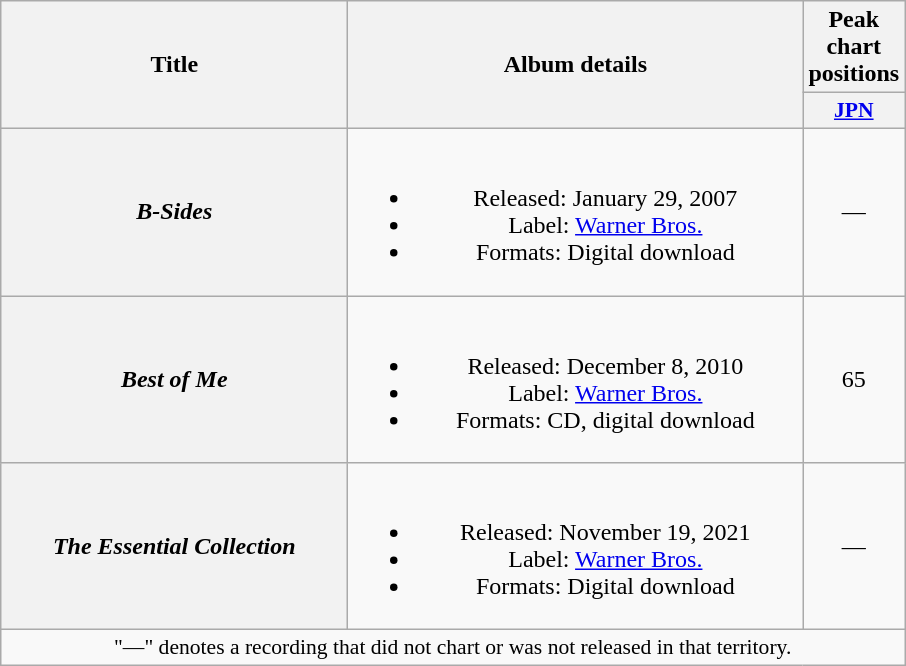<table class="wikitable plainrowheaders" style="text-align:center;">
<tr>
<th scope="col" rowspan="2" style="width:14em;">Title</th>
<th scope="col" rowspan="2" style="width:18.5em;">Album details</th>
<th scope="col">Peak chart positions</th>
</tr>
<tr>
<th scope="col" style="width:3em;font-size:90%;"><a href='#'>JPN</a><br></th>
</tr>
<tr>
<th scope="row"><em>B-Sides</em></th>
<td><br><ul><li>Released: January 29, 2007</li><li>Label: <a href='#'>Warner Bros.</a></li><li>Formats: Digital download</li></ul></td>
<td>—</td>
</tr>
<tr>
<th scope="row"><em>Best of Me</em></th>
<td><br><ul><li>Released: December 8, 2010</li><li>Label: <a href='#'>Warner Bros.</a></li><li>Formats: CD, digital download</li></ul></td>
<td>65</td>
</tr>
<tr>
<th scope="row"><em>The Essential Collection</em></th>
<td><br><ul><li>Released: November 19, 2021</li><li>Label: <a href='#'>Warner Bros.</a></li><li>Formats: Digital download</li></ul></td>
<td>—</td>
</tr>
<tr>
<td colspan="4" style="font-size:90%">"—" denotes a recording that did not chart or was not released in that territory.</td>
</tr>
</table>
